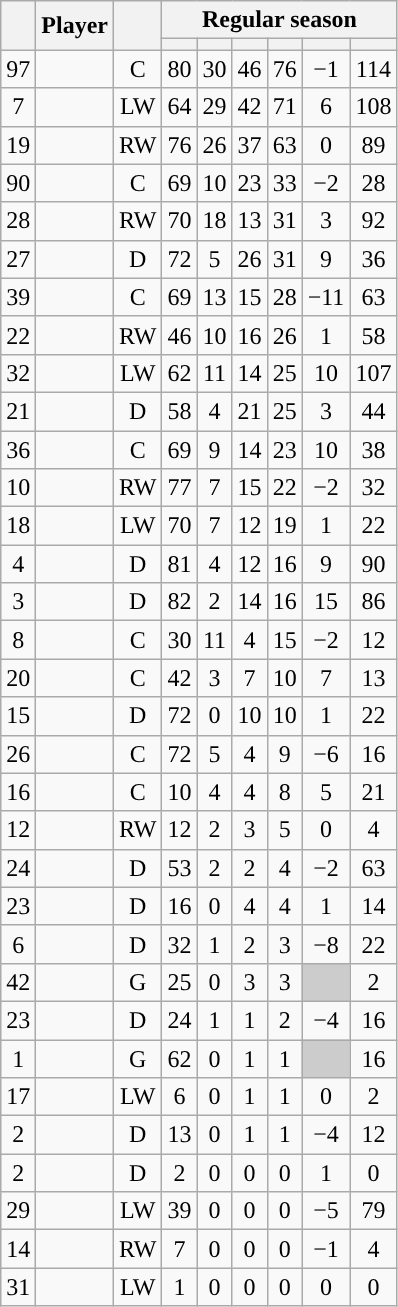<table class="wikitable sortable plainrowheaders" style="text-align:center;">
<tr>
<th scope="col" data-sort-type="number" rowspan="2"></th>
<th scope="col" rowspan="2">Player</th>
<th scope="col" rowspan="2"></th>
<th scope=colgroup colspan=6>Regular season</th>
</tr>
<tr>
<th scope="col" data-sort-type="number"></th>
<th scope="col" data-sort-type="number"></th>
<th scope="col" data-sort-type="number"></th>
<th scope="col" data-sort-type="number"></th>
<th scope="col" data-sort-type="number"></th>
<th scope="col" data-sort-type="number"></th>
</tr>
<tr>
<td scope="row">97</td>
<td align="left"></td>
<td>C</td>
<td>80</td>
<td>30</td>
<td>46</td>
<td>76</td>
<td>−1</td>
<td>114</td>
</tr>
<tr>
<td scope="row">7</td>
<td align="left"></td>
<td>LW</td>
<td>64</td>
<td>29</td>
<td>42</td>
<td>71</td>
<td>6</td>
<td>108</td>
</tr>
<tr>
<td scope="row">19</td>
<td align="left"></td>
<td>RW</td>
<td>76</td>
<td>26</td>
<td>37</td>
<td>63</td>
<td>0</td>
<td>89</td>
</tr>
<tr>
<td scope="row">90</td>
<td align="left"></td>
<td>C</td>
<td>69</td>
<td>10</td>
<td>23</td>
<td>33</td>
<td>−2</td>
<td>28</td>
</tr>
<tr>
<td scope="row">28</td>
<td align="left"></td>
<td>RW</td>
<td>70</td>
<td>18</td>
<td>13</td>
<td>31</td>
<td>3</td>
<td>92</td>
</tr>
<tr>
<td scope="row">27</td>
<td align="left"></td>
<td>D</td>
<td>72</td>
<td>5</td>
<td>26</td>
<td>31</td>
<td>9</td>
<td>36</td>
</tr>
<tr>
<td scope="row">39</td>
<td align="left"></td>
<td>C</td>
<td>69</td>
<td>13</td>
<td>15</td>
<td>28</td>
<td>−11</td>
<td>63</td>
</tr>
<tr>
<td scope="row">22</td>
<td align="left"></td>
<td>RW</td>
<td>46</td>
<td>10</td>
<td>16</td>
<td>26</td>
<td>1</td>
<td>58</td>
</tr>
<tr>
<td scope="row">32</td>
<td align="left"></td>
<td>LW</td>
<td>62</td>
<td>11</td>
<td>14</td>
<td>25</td>
<td>10</td>
<td>107</td>
</tr>
<tr>
<td scope="row">21</td>
<td align="left"></td>
<td>D</td>
<td>58</td>
<td>4</td>
<td>21</td>
<td>25</td>
<td>3</td>
<td>44</td>
</tr>
<tr>
<td scope="row">36</td>
<td align="left"></td>
<td>C</td>
<td>69</td>
<td>9</td>
<td>14</td>
<td>23</td>
<td>10</td>
<td>38</td>
</tr>
<tr>
<td scope="row">10</td>
<td align="left"></td>
<td>RW</td>
<td>77</td>
<td>7</td>
<td>15</td>
<td>22</td>
<td>−2</td>
<td>32</td>
</tr>
<tr>
<td scope="row">18</td>
<td align="left"></td>
<td>LW</td>
<td>70</td>
<td>7</td>
<td>12</td>
<td>19</td>
<td>1</td>
<td>22</td>
</tr>
<tr>
<td scope="row">4</td>
<td align="left"></td>
<td>D</td>
<td>81</td>
<td>4</td>
<td>12</td>
<td>16</td>
<td>9</td>
<td>90</td>
</tr>
<tr>
<td scope="row">3</td>
<td align="left"></td>
<td>D</td>
<td>82</td>
<td>2</td>
<td>14</td>
<td>16</td>
<td>15</td>
<td>86</td>
</tr>
<tr>
<td scope="row">8</td>
<td align="left"></td>
<td>C</td>
<td>30</td>
<td>11</td>
<td>4</td>
<td>15</td>
<td>−2</td>
<td>12</td>
</tr>
<tr>
<td scope="row">20</td>
<td align="left"></td>
<td>C</td>
<td>42</td>
<td>3</td>
<td>7</td>
<td>10</td>
<td>7</td>
<td>13</td>
</tr>
<tr>
<td scope="row">15</td>
<td align="left"></td>
<td>D</td>
<td>72</td>
<td>0</td>
<td>10</td>
<td>10</td>
<td>1</td>
<td>22</td>
</tr>
<tr>
<td scope="row">26</td>
<td align="left"></td>
<td>C</td>
<td>72</td>
<td>5</td>
<td>4</td>
<td>9</td>
<td>−6</td>
<td>16</td>
</tr>
<tr>
<td scope="row">16</td>
<td align="left"></td>
<td>C</td>
<td>10</td>
<td>4</td>
<td>4</td>
<td>8</td>
<td>5</td>
<td>21</td>
</tr>
<tr>
<td scope="row">12</td>
<td align="left"></td>
<td>RW</td>
<td>12</td>
<td>2</td>
<td>3</td>
<td>5</td>
<td>0</td>
<td>4</td>
</tr>
<tr>
<td scope="row">24</td>
<td align="left"></td>
<td>D</td>
<td>53</td>
<td>2</td>
<td>2</td>
<td>4</td>
<td>−2</td>
<td>63</td>
</tr>
<tr>
<td scope="row">23</td>
<td align="left"></td>
<td>D</td>
<td>16</td>
<td>0</td>
<td>4</td>
<td>4</td>
<td>1</td>
<td>14</td>
</tr>
<tr>
<td scope="row">6</td>
<td align="left"></td>
<td>D</td>
<td>32</td>
<td>1</td>
<td>2</td>
<td>3</td>
<td>−8</td>
<td>22</td>
</tr>
<tr>
<td scope="row">42</td>
<td align="left"></td>
<td>G</td>
<td>25</td>
<td>0</td>
<td>3</td>
<td>3</td>
<td style="background:#ccc"></td>
<td>2</td>
</tr>
<tr>
<td scope="row">23</td>
<td align="left"></td>
<td>D</td>
<td>24</td>
<td>1</td>
<td>1</td>
<td>2</td>
<td>−4</td>
<td>16</td>
</tr>
<tr>
<td scope="row">1</td>
<td align="left"></td>
<td>G</td>
<td>62</td>
<td>0</td>
<td>1</td>
<td>1</td>
<td style="background:#ccc"></td>
<td>16</td>
</tr>
<tr>
<td scope="row">17</td>
<td align="left"></td>
<td>LW</td>
<td>6</td>
<td>0</td>
<td>1</td>
<td>1</td>
<td>0</td>
<td>2</td>
</tr>
<tr>
<td scope="row">2</td>
<td align="left"></td>
<td>D</td>
<td>13</td>
<td>0</td>
<td>1</td>
<td>1</td>
<td>−4</td>
<td>12</td>
</tr>
<tr>
<td scope="row">2</td>
<td align="left"></td>
<td>D</td>
<td>2</td>
<td>0</td>
<td>0</td>
<td>0</td>
<td>1</td>
<td>0</td>
</tr>
<tr>
<td scope="row">29</td>
<td align="left"></td>
<td>LW</td>
<td>39</td>
<td>0</td>
<td>0</td>
<td>0</td>
<td>−5</td>
<td>79</td>
</tr>
<tr>
<td scope="row">14</td>
<td align="left"></td>
<td>RW</td>
<td>7</td>
<td>0</td>
<td>0</td>
<td>0</td>
<td>−1</td>
<td>4</td>
</tr>
<tr>
<td scope="row">31</td>
<td align="left"></td>
<td>LW</td>
<td>1</td>
<td>0</td>
<td>0</td>
<td>0</td>
<td>0</td>
<td>0</td>
</tr>
</table>
